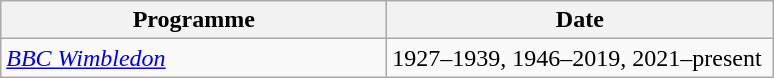<table class="wikitable">
<tr>
<th width=250>Programme</th>
<th width=250>Date</th>
</tr>
<tr>
<td><em><a href='#'>BBC Wimbledon</a></em></td>
<td>1927–1939, 1946–2019, 2021–present</td>
</tr>
</table>
